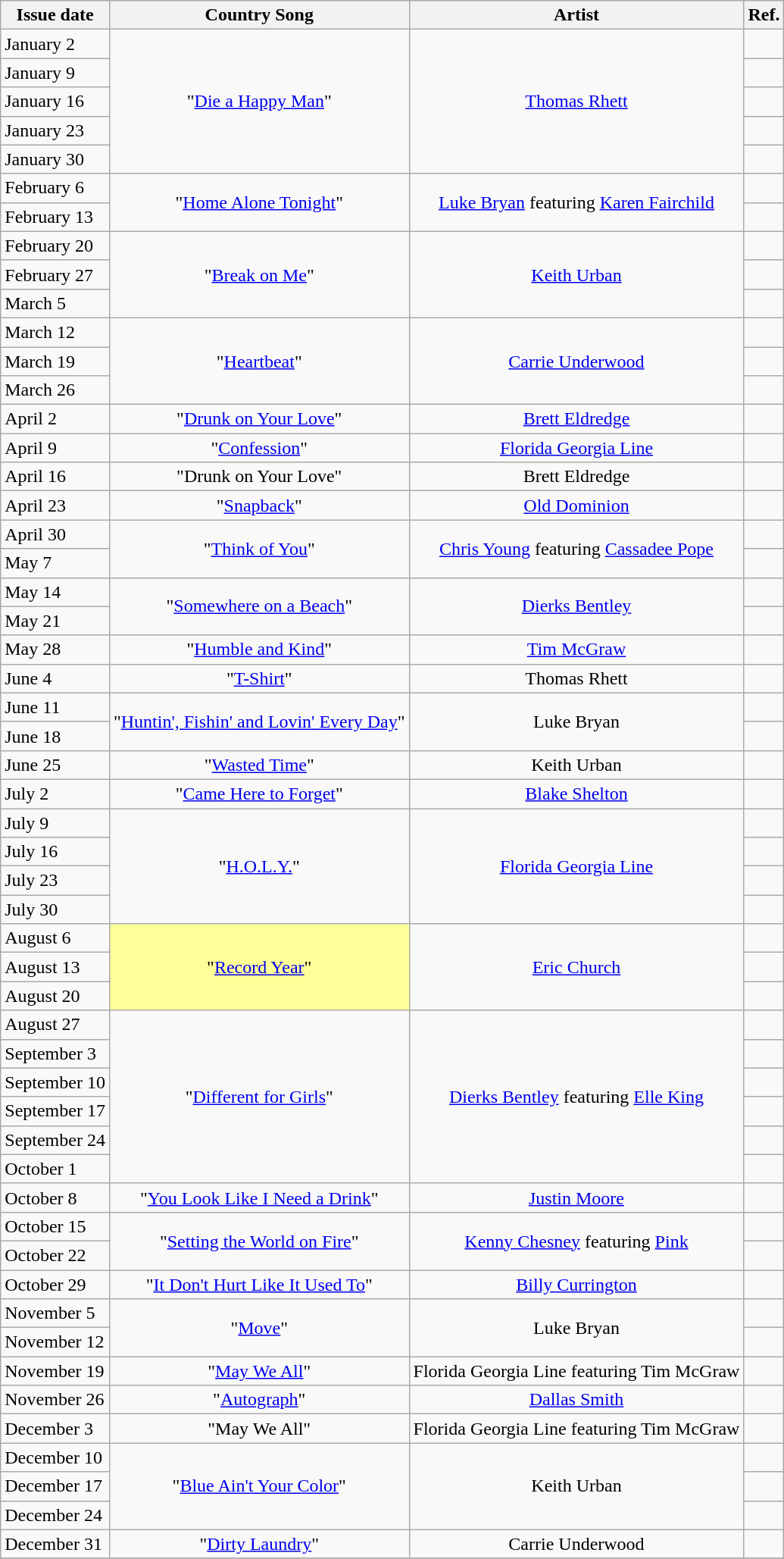<table class="wikitable">
<tr>
<th>Issue date</th>
<th>Country Song</th>
<th>Artist</th>
<th>Ref.</th>
</tr>
<tr>
<td>January 2</td>
<td rowspan="5" align="center">"<a href='#'>Die a Happy Man</a>"</td>
<td rowspan="5" align="center"><a href='#'>Thomas Rhett</a></td>
<td align="center"></td>
</tr>
<tr>
<td>January 9</td>
<td align="center"></td>
</tr>
<tr>
<td>January 16</td>
<td align="center"></td>
</tr>
<tr>
<td>January 23</td>
<td align="center"></td>
</tr>
<tr>
<td>January 30</td>
<td align="center"></td>
</tr>
<tr>
<td>February 6</td>
<td rowspan="2" align="center">"<a href='#'>Home Alone Tonight</a>"</td>
<td rowspan="2" align="center"><a href='#'>Luke Bryan</a> featuring <a href='#'>Karen Fairchild</a></td>
<td align="center"></td>
</tr>
<tr>
<td>February 13</td>
<td align="center"></td>
</tr>
<tr>
<td>February 20</td>
<td rowspan="3" align="center">"<a href='#'>Break on Me</a>"</td>
<td rowspan="3" align="center"><a href='#'>Keith Urban</a></td>
<td align="center"></td>
</tr>
<tr>
<td>February 27</td>
<td align="center"></td>
</tr>
<tr>
<td>March 5</td>
<td align="center"></td>
</tr>
<tr>
<td>March 12</td>
<td rowspan="3" align="center">"<a href='#'>Heartbeat</a>"</td>
<td rowspan="3" align="center"><a href='#'>Carrie Underwood</a></td>
<td align="center"></td>
</tr>
<tr>
<td>March 19</td>
<td align="center"></td>
</tr>
<tr>
<td>March 26</td>
<td align="center"></td>
</tr>
<tr>
<td>April 2</td>
<td align="center">"<a href='#'>Drunk on Your Love</a>"</td>
<td align="center"><a href='#'>Brett Eldredge</a></td>
<td align="center"></td>
</tr>
<tr>
<td>April 9</td>
<td align="center">"<a href='#'>Confession</a>"</td>
<td align="center"><a href='#'>Florida Georgia Line</a></td>
<td align="center"></td>
</tr>
<tr>
<td>April 16</td>
<td align="center">"Drunk on Your Love"</td>
<td align="center">Brett Eldredge</td>
<td align="center"></td>
</tr>
<tr>
<td>April 23</td>
<td align="center">"<a href='#'>Snapback</a>"</td>
<td align="center"><a href='#'>Old Dominion</a></td>
<td align="center"></td>
</tr>
<tr>
<td>April 30</td>
<td rowspan="2" align="center">"<a href='#'>Think of You</a>"</td>
<td rowspan="2" align="center"><a href='#'>Chris Young</a> featuring <a href='#'>Cassadee Pope</a></td>
<td align="center"></td>
</tr>
<tr>
<td>May 7</td>
<td align="center"></td>
</tr>
<tr>
<td>May 14</td>
<td rowspan="2" align="center">"<a href='#'>Somewhere on a Beach</a>"</td>
<td rowspan="2" align="center"><a href='#'>Dierks Bentley</a></td>
<td align="center"></td>
</tr>
<tr>
<td>May 21</td>
<td align="center"></td>
</tr>
<tr>
<td>May 28</td>
<td align="center">"<a href='#'>Humble and Kind</a>"</td>
<td align="center"><a href='#'>Tim McGraw</a></td>
<td align="center"></td>
</tr>
<tr>
<td>June 4</td>
<td align="center">"<a href='#'>T-Shirt</a>"</td>
<td align="center">Thomas Rhett</td>
<td align="center"></td>
</tr>
<tr>
<td>June 11</td>
<td rowspan="2" align="center">"<a href='#'>Huntin', Fishin' and Lovin' Every Day</a>"</td>
<td rowspan="2" align="center">Luke Bryan</td>
<td align="center"></td>
</tr>
<tr>
<td>June 18</td>
<td align="center"></td>
</tr>
<tr>
<td>June 25</td>
<td align="center">"<a href='#'>Wasted Time</a>"</td>
<td align="center">Keith Urban</td>
<td align="center"></td>
</tr>
<tr>
<td>July 2</td>
<td align="center">"<a href='#'>Came Here to Forget</a>"</td>
<td align="center"><a href='#'>Blake Shelton</a></td>
<td align="center"></td>
</tr>
<tr>
<td>July 9</td>
<td rowspan="4" align="center">"<a href='#'>H.O.L.Y.</a>"</td>
<td rowspan="4" align="center"><a href='#'>Florida Georgia Line</a></td>
<td align="center"></td>
</tr>
<tr>
<td>July 16</td>
<td align="center"></td>
</tr>
<tr>
<td>July 23</td>
<td align="center"></td>
</tr>
<tr>
<td>July 30</td>
<td align="center"></td>
</tr>
<tr>
<td>August 6</td>
<td rowspan="3" align="center" bgcolor="#FFFF99">"<a href='#'>Record Year</a>" </td>
<td rowspan="3" align="center"><a href='#'>Eric Church</a></td>
<td align="center"></td>
</tr>
<tr>
<td>August 13</td>
<td align="center"></td>
</tr>
<tr>
<td>August 20</td>
<td align="center"></td>
</tr>
<tr>
<td>August 27</td>
<td rowspan="6" align="center">"<a href='#'>Different for Girls</a>"</td>
<td rowspan="6" align="center"><a href='#'>Dierks Bentley</a> featuring <a href='#'>Elle King</a></td>
<td align="center"></td>
</tr>
<tr>
<td>September 3</td>
<td align="center"></td>
</tr>
<tr>
<td>September 10</td>
<td align="center"></td>
</tr>
<tr>
<td>September 17</td>
<td align="center"></td>
</tr>
<tr>
<td>September 24</td>
<td align="center"></td>
</tr>
<tr>
<td>October 1</td>
<td align="center"></td>
</tr>
<tr>
<td>October 8</td>
<td align="center">"<a href='#'>You Look Like I Need a Drink</a>"</td>
<td align="center"><a href='#'>Justin Moore</a></td>
<td align="center"></td>
</tr>
<tr>
<td>October 15</td>
<td rowspan="2" align="center">"<a href='#'>Setting the World on Fire</a>"</td>
<td rowspan="2" align="center"><a href='#'>Kenny Chesney</a> featuring <a href='#'>Pink</a></td>
<td align="center"></td>
</tr>
<tr>
<td>October 22</td>
<td align="center"></td>
</tr>
<tr>
<td>October 29</td>
<td align="center">"<a href='#'>It Don't Hurt Like It Used To</a>"</td>
<td align="center"><a href='#'>Billy Currington</a></td>
<td align="center"></td>
</tr>
<tr>
<td>November 5</td>
<td rowspan="2" align="center">"<a href='#'>Move</a>"</td>
<td rowspan="2" align="center">Luke Bryan</td>
<td align="center"></td>
</tr>
<tr>
<td>November 12</td>
<td align="center"></td>
</tr>
<tr>
<td>November 19</td>
<td align="center">"<a href='#'>May We All</a>"</td>
<td align="center">Florida Georgia Line featuring Tim McGraw</td>
<td align="center"></td>
</tr>
<tr>
<td>November 26</td>
<td align="center">"<a href='#'>Autograph</a>"</td>
<td align="center"><a href='#'>Dallas Smith</a></td>
<td align="center"></td>
</tr>
<tr>
<td>December 3</td>
<td align="center">"May We All"</td>
<td align="center">Florida Georgia Line featuring Tim McGraw</td>
<td align="center"></td>
</tr>
<tr>
<td>December 10</td>
<td rowspan="3" align="center">"<a href='#'>Blue Ain't Your Color</a>"</td>
<td rowspan="3" align="center">Keith Urban</td>
<td align="center"></td>
</tr>
<tr>
<td>December 17</td>
<td align="center"></td>
</tr>
<tr>
<td>December 24</td>
<td align="center"></td>
</tr>
<tr>
<td>December 31</td>
<td align="center">"<a href='#'>Dirty Laundry</a>"</td>
<td align="center">Carrie Underwood</td>
<td align="center"></td>
</tr>
<tr>
</tr>
</table>
